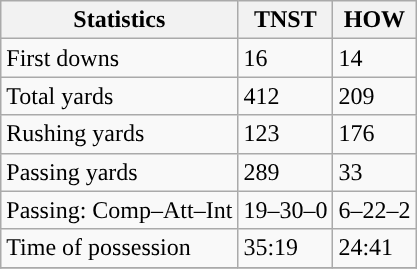<table class="wikitable" style="float: left;">
<tr>
<th>Statistics</th>
<th>TNST</th>
<th>HOW</th>
</tr>
<tr>
<td>First downs</td>
<td>16</td>
<td>14</td>
</tr>
<tr>
<td>Total yards</td>
<td>412</td>
<td>209</td>
</tr>
<tr>
<td>Rushing yards</td>
<td>123</td>
<td>176</td>
</tr>
<tr>
<td>Passing yards</td>
<td>289</td>
<td>33</td>
</tr>
<tr>
<td>Passing: Comp–Att–Int</td>
<td>19–30–0</td>
<td>6–22–2</td>
</tr>
<tr>
<td>Time of possession</td>
<td>35:19</td>
<td>24:41</td>
</tr>
<tr>
</tr>
</table>
